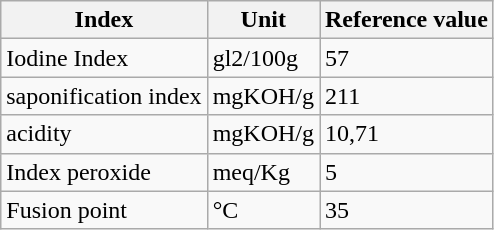<table class="wikitable">
<tr>
<th>Index</th>
<th>Unit</th>
<th>Reference value</th>
</tr>
<tr>
<td>Iodine Index</td>
<td>gl2/100g</td>
<td>57</td>
</tr>
<tr>
<td>saponification index</td>
<td>mgKOH/g</td>
<td>211</td>
</tr>
<tr>
<td>acidity</td>
<td>mgKOH/g</td>
<td>10,71</td>
</tr>
<tr>
<td>Index peroxide</td>
<td>meq/Kg</td>
<td>5</td>
</tr>
<tr>
<td>Fusion point</td>
<td>°C</td>
<td>35</td>
</tr>
</table>
